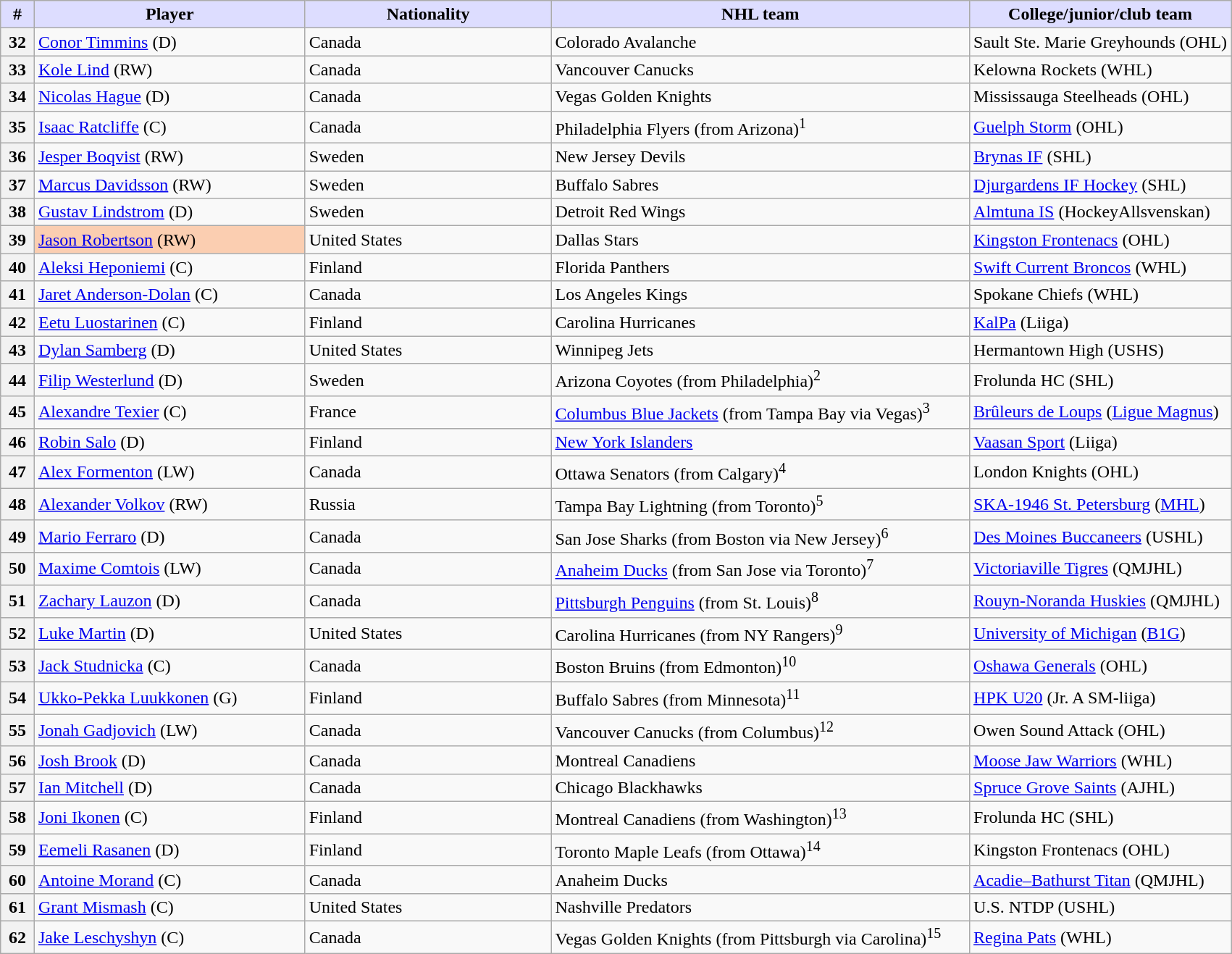<table class="wikitable">
<tr>
<th style="background:#ddf; width:2.75%;">#</th>
<th style="background:#ddf; width:22.0%;">Player</th>
<th style="background:#ddf; width:20.0%;">Nationality</th>
<th style="background:#ddf; width:34.0%;">NHL team</th>
<th style="background:#ddf; width:100.0%;">College/junior/club team</th>
</tr>
<tr>
<th>32</th>
<td><a href='#'>Conor Timmins</a> (D)</td>
<td> Canada</td>
<td>Colorado Avalanche</td>
<td>Sault Ste. Marie Greyhounds (OHL)</td>
</tr>
<tr>
<th>33</th>
<td><a href='#'>Kole Lind</a> (RW)</td>
<td> Canada</td>
<td>Vancouver Canucks</td>
<td>Kelowna Rockets (WHL)</td>
</tr>
<tr>
<th>34</th>
<td><a href='#'>Nicolas Hague</a> (D)</td>
<td> Canada</td>
<td>Vegas Golden Knights</td>
<td>Mississauga Steelheads (OHL)</td>
</tr>
<tr>
<th>35</th>
<td><a href='#'>Isaac Ratcliffe</a> (C)</td>
<td> Canada</td>
<td>Philadelphia Flyers (from Arizona)<sup>1</sup></td>
<td><a href='#'>Guelph Storm</a> (OHL)</td>
</tr>
<tr>
<th>36</th>
<td><a href='#'>Jesper Boqvist</a> (RW)</td>
<td> Sweden</td>
<td>New Jersey Devils</td>
<td><a href='#'>Brynas IF</a> (SHL)</td>
</tr>
<tr>
<th>37</th>
<td><a href='#'>Marcus Davidsson</a> (RW)</td>
<td> Sweden</td>
<td>Buffalo Sabres</td>
<td><a href='#'>Djurgardens IF Hockey</a> (SHL)</td>
</tr>
<tr>
<th>38</th>
<td><a href='#'>Gustav Lindstrom</a> (D)</td>
<td> Sweden</td>
<td>Detroit Red Wings</td>
<td><a href='#'>Almtuna IS</a> (HockeyAllsvenskan)</td>
</tr>
<tr>
<th>39</th>
<td bgcolor="#FBCEB1"><a href='#'>Jason Robertson</a> (RW)</td>
<td> United States</td>
<td>Dallas Stars</td>
<td><a href='#'>Kingston Frontenacs</a> (OHL)</td>
</tr>
<tr>
<th>40</th>
<td><a href='#'>Aleksi Heponiemi</a> (C)</td>
<td> Finland</td>
<td>Florida Panthers</td>
<td><a href='#'>Swift Current Broncos</a> (WHL)</td>
</tr>
<tr>
<th>41</th>
<td><a href='#'>Jaret Anderson-Dolan</a> (C)</td>
<td> Canada</td>
<td>Los Angeles Kings</td>
<td>Spokane Chiefs (WHL)</td>
</tr>
<tr>
<th>42</th>
<td><a href='#'>Eetu Luostarinen</a> (C)</td>
<td> Finland</td>
<td>Carolina Hurricanes</td>
<td><a href='#'>KalPa</a> (Liiga)</td>
</tr>
<tr>
<th>43</th>
<td><a href='#'>Dylan Samberg</a> (D)</td>
<td> United States</td>
<td>Winnipeg Jets</td>
<td>Hermantown High (USHS)</td>
</tr>
<tr>
<th>44</th>
<td><a href='#'>Filip Westerlund</a> (D)</td>
<td> Sweden</td>
<td>Arizona Coyotes (from Philadelphia)<sup>2</sup></td>
<td>Frolunda HC (SHL)</td>
</tr>
<tr>
<th>45</th>
<td><a href='#'>Alexandre Texier</a> (C)</td>
<td> France</td>
<td><a href='#'>Columbus Blue Jackets</a> (from Tampa Bay via Vegas)<sup>3</sup></td>
<td><a href='#'>Brûleurs de Loups</a> (<a href='#'>Ligue Magnus</a>)</td>
</tr>
<tr>
<th>46</th>
<td><a href='#'>Robin Salo</a> (D)</td>
<td> Finland</td>
<td><a href='#'>New York Islanders</a></td>
<td><a href='#'>Vaasan Sport</a> (Liiga)</td>
</tr>
<tr>
<th>47</th>
<td><a href='#'>Alex Formenton</a> (LW)</td>
<td> Canada</td>
<td>Ottawa Senators (from Calgary)<sup>4</sup></td>
<td>London Knights (OHL)</td>
</tr>
<tr>
<th>48</th>
<td><a href='#'>Alexander Volkov</a> (RW)</td>
<td> Russia</td>
<td>Tampa Bay Lightning (from Toronto)<sup>5</sup></td>
<td><a href='#'>SKA-1946 St. Petersburg</a> (<a href='#'>MHL</a>)</td>
</tr>
<tr>
<th>49</th>
<td><a href='#'>Mario Ferraro</a> (D)</td>
<td> Canada</td>
<td>San Jose Sharks (from Boston via New Jersey)<sup>6</sup></td>
<td><a href='#'>Des Moines Buccaneers</a> (USHL)</td>
</tr>
<tr>
<th>50</th>
<td><a href='#'>Maxime Comtois</a> (LW)</td>
<td> Canada</td>
<td><a href='#'>Anaheim Ducks</a> (from San Jose via Toronto)<sup>7</sup></td>
<td><a href='#'>Victoriaville Tigres</a> (QMJHL)</td>
</tr>
<tr>
<th>51</th>
<td><a href='#'>Zachary Lauzon</a> (D)</td>
<td> Canada</td>
<td><a href='#'>Pittsburgh Penguins</a> (from St. Louis)<sup>8</sup></td>
<td><a href='#'>Rouyn-Noranda Huskies</a> (QMJHL)</td>
</tr>
<tr>
<th>52</th>
<td><a href='#'>Luke Martin</a> (D)</td>
<td> United States</td>
<td>Carolina Hurricanes (from NY Rangers)<sup>9</sup></td>
<td><a href='#'>University of Michigan</a> (<a href='#'>B1G</a>)</td>
</tr>
<tr>
<th>53</th>
<td><a href='#'>Jack Studnicka</a> (C)</td>
<td> Canada</td>
<td>Boston Bruins (from Edmonton)<sup>10</sup></td>
<td><a href='#'>Oshawa Generals</a> (OHL)</td>
</tr>
<tr>
<th>54</th>
<td><a href='#'>Ukko-Pekka Luukkonen</a> (G)</td>
<td> Finland</td>
<td>Buffalo Sabres (from Minnesota)<sup>11</sup></td>
<td><a href='#'>HPK U20</a> (Jr. A SM-liiga)</td>
</tr>
<tr>
<th>55</th>
<td><a href='#'>Jonah Gadjovich</a> (LW)</td>
<td> Canada</td>
<td>Vancouver Canucks (from Columbus)<sup>12</sup></td>
<td>Owen Sound Attack (OHL)</td>
</tr>
<tr>
<th>56</th>
<td><a href='#'>Josh Brook</a> (D)</td>
<td> Canada</td>
<td>Montreal Canadiens</td>
<td><a href='#'>Moose Jaw Warriors</a> (WHL)</td>
</tr>
<tr>
<th>57</th>
<td><a href='#'>Ian Mitchell</a> (D)</td>
<td> Canada</td>
<td>Chicago Blackhawks</td>
<td><a href='#'>Spruce Grove Saints</a> (AJHL)</td>
</tr>
<tr>
<th>58</th>
<td><a href='#'>Joni Ikonen</a> (C)</td>
<td> Finland</td>
<td>Montreal Canadiens (from Washington)<sup>13</sup></td>
<td>Frolunda HC (SHL)</td>
</tr>
<tr>
<th>59</th>
<td><a href='#'>Eemeli Rasanen</a> (D)</td>
<td> Finland</td>
<td>Toronto Maple Leafs (from Ottawa)<sup>14</sup></td>
<td>Kingston Frontenacs (OHL)</td>
</tr>
<tr>
<th>60</th>
<td><a href='#'>Antoine Morand</a> (C)</td>
<td> Canada</td>
<td>Anaheim Ducks</td>
<td><a href='#'>Acadie–Bathurst Titan</a> (QMJHL)</td>
</tr>
<tr>
<th>61</th>
<td><a href='#'>Grant Mismash</a> (C)</td>
<td> United States</td>
<td>Nashville Predators</td>
<td>U.S. NTDP (USHL)</td>
</tr>
<tr>
<th>62</th>
<td><a href='#'>Jake Leschyshyn</a> (C)</td>
<td> Canada</td>
<td>Vegas Golden Knights (from Pittsburgh via Carolina)<sup>15</sup></td>
<td><a href='#'>Regina Pats</a> (WHL)</td>
</tr>
</table>
